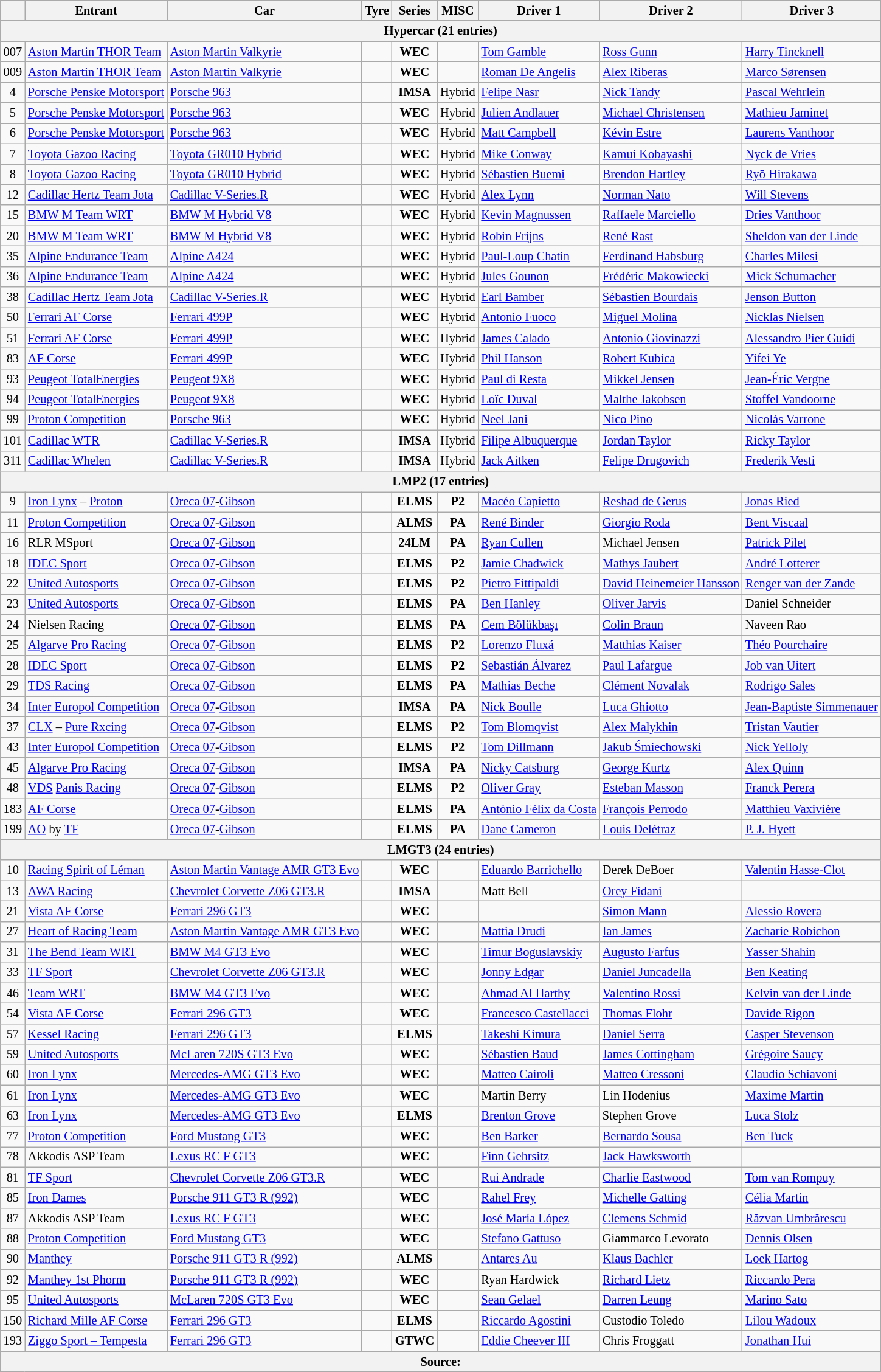<table class="wikitable sortable" style="font-size: 85%">
<tr>
<th></th>
<th>Entrant</th>
<th>Car</th>
<th>Tyre</th>
<th>Series</th>
<th>MISC</th>
<th>Driver 1</th>
<th>Driver 2</th>
<th>Driver 3</th>
</tr>
<tr>
<th colspan=9>Hypercar (21 entries)</th>
</tr>
<tr>
<td align=center>007</td>
<td> <a href='#'>Aston Martin THOR Team</a></td>
<td><a href='#'>Aston Martin Valkyrie</a></td>
<td align=center></td>
<td align=center><strong><span>WEC</span></strong></td>
<td align=center></td>
<td> <a href='#'>Tom Gamble</a></td>
<td> <a href='#'>Ross Gunn</a></td>
<td> <a href='#'>Harry Tincknell</a></td>
</tr>
<tr>
<td align=center>009</td>
<td> <a href='#'>Aston Martin THOR Team</a></td>
<td><a href='#'>Aston Martin Valkyrie</a></td>
<td align=center></td>
<td align=center><strong><span>WEC</span></strong></td>
<td align=center></td>
<td> <a href='#'>Roman De Angelis</a></td>
<td> <a href='#'>Alex Riberas</a></td>
<td> <a href='#'>Marco Sørensen</a></td>
</tr>
<tr>
<td align=center>4</td>
<td nowrap> <a href='#'>Porsche Penske Motorsport</a></td>
<td><a href='#'>Porsche 963</a></td>
<td align=center></td>
<td align=center><strong><span>IMSA</span></strong></td>
<td align=center>Hybrid</td>
<td> <a href='#'>Felipe Nasr</a></td>
<td> <a href='#'>Nick Tandy</a></td>
<td> <a href='#'>Pascal Wehrlein</a></td>
</tr>
<tr>
<td align=center>5</td>
<td> <a href='#'>Porsche Penske Motorsport</a></td>
<td><a href='#'>Porsche 963</a></td>
<td align=center></td>
<td align=center><strong><span>WEC</span></strong></td>
<td align=center>Hybrid</td>
<td> <a href='#'>Julien Andlauer</a></td>
<td> <a href='#'>Michael Christensen</a></td>
<td> <a href='#'>Mathieu Jaminet</a></td>
</tr>
<tr>
<td align=center>6</td>
<td> <a href='#'>Porsche Penske Motorsport</a></td>
<td><a href='#'>Porsche 963</a></td>
<td align=center></td>
<td align=center><strong><span>WEC</span></strong></td>
<td align=center>Hybrid</td>
<td> <a href='#'>Matt Campbell</a></td>
<td> <a href='#'>Kévin Estre</a></td>
<td> <a href='#'>Laurens Vanthoor</a></td>
</tr>
<tr>
<td align=center>7</td>
<td> <a href='#'>Toyota Gazoo Racing</a></td>
<td><a href='#'>Toyota GR010 Hybrid</a></td>
<td align=center></td>
<td align=center><strong><span>WEC</span></strong></td>
<td align=center>Hybrid</td>
<td> <a href='#'>Mike Conway</a></td>
<td> <a href='#'>Kamui Kobayashi</a></td>
<td> <a href='#'>Nyck de Vries</a></td>
</tr>
<tr>
<td align=center>8</td>
<td> <a href='#'>Toyota Gazoo Racing</a></td>
<td><a href='#'>Toyota GR010 Hybrid</a></td>
<td align=center></td>
<td align=center><strong><span>WEC</span></strong></td>
<td align=center>Hybrid</td>
<td> <a href='#'>Sébastien Buemi</a></td>
<td> <a href='#'>Brendon Hartley</a></td>
<td> <a href='#'>Ryō Hirakawa</a></td>
</tr>
<tr>
<td align=center>12</td>
<td> <a href='#'>Cadillac Hertz Team Jota</a></td>
<td><a href='#'>Cadillac V-Series.R</a></td>
<td align=center></td>
<td align=center><strong><span>WEC</span></strong></td>
<td align=center>Hybrid</td>
<td> <a href='#'>Alex Lynn</a></td>
<td> <a href='#'>Norman Nato</a></td>
<td> <a href='#'>Will Stevens</a></td>
</tr>
<tr>
<td align=center>15</td>
<td> <a href='#'>BMW M Team WRT</a></td>
<td><a href='#'>BMW M Hybrid V8</a></td>
<td align=center></td>
<td align=center><strong><span>WEC</span></strong></td>
<td align=center>Hybrid</td>
<td> <a href='#'>Kevin Magnussen</a></td>
<td> <a href='#'>Raffaele Marciello</a></td>
<td> <a href='#'>Dries Vanthoor</a></td>
</tr>
<tr>
<td align=center>20</td>
<td> <a href='#'>BMW M Team WRT</a></td>
<td><a href='#'>BMW M Hybrid V8</a></td>
<td align=center></td>
<td align=center><strong><span>WEC</span></strong></td>
<td align=center>Hybrid</td>
<td> <a href='#'>Robin Frijns</a></td>
<td> <a href='#'>René Rast</a></td>
<td> <a href='#'>Sheldon van der Linde</a></td>
</tr>
<tr>
<td align=center>35</td>
<td> <a href='#'>Alpine Endurance Team</a></td>
<td><a href='#'>Alpine A424</a></td>
<td align=center></td>
<td align=center><strong><span>WEC</span></strong></td>
<td align=center>Hybrid</td>
<td> <a href='#'>Paul-Loup Chatin</a></td>
<td> <a href='#'>Ferdinand Habsburg</a></td>
<td> <a href='#'>Charles Milesi</a></td>
</tr>
<tr>
<td align=center>36</td>
<td> <a href='#'>Alpine Endurance Team</a></td>
<td><a href='#'>Alpine A424</a></td>
<td align=center></td>
<td align=center><strong><span>WEC</span></strong></td>
<td align=center>Hybrid</td>
<td> <a href='#'>Jules Gounon</a></td>
<td> <a href='#'>Frédéric Makowiecki</a></td>
<td> <a href='#'>Mick Schumacher</a></td>
</tr>
<tr>
<td align=center>38</td>
<td> <a href='#'>Cadillac Hertz Team Jota</a></td>
<td><a href='#'>Cadillac V-Series.R</a></td>
<td align=center></td>
<td align=center><strong><span>WEC</span></strong></td>
<td align=center>Hybrid</td>
<td> <a href='#'>Earl Bamber</a></td>
<td> <a href='#'>Sébastien Bourdais</a></td>
<td> <a href='#'>Jenson Button</a></td>
</tr>
<tr>
<td align=center>50</td>
<td> <a href='#'>Ferrari AF Corse</a></td>
<td><a href='#'>Ferrari 499P</a></td>
<td align=center></td>
<td align=center><strong><span>WEC</span></strong></td>
<td align=center>Hybrid</td>
<td> <a href='#'>Antonio Fuoco</a></td>
<td> <a href='#'>Miguel Molina</a></td>
<td> <a href='#'>Nicklas Nielsen</a></td>
</tr>
<tr>
<td align=center>51</td>
<td> <a href='#'>Ferrari AF Corse</a></td>
<td><a href='#'>Ferrari 499P</a></td>
<td align=center></td>
<td align=center><strong><span>WEC</span></strong></td>
<td align=center>Hybrid</td>
<td> <a href='#'>James Calado</a></td>
<td> <a href='#'>Antonio Giovinazzi</a></td>
<td> <a href='#'>Alessandro Pier Guidi</a></td>
</tr>
<tr>
<td align=center>83</td>
<td> <a href='#'>AF Corse</a></td>
<td><a href='#'>Ferrari 499P</a></td>
<td align=center></td>
<td align=center><strong><span>WEC</span></strong></td>
<td align=center>Hybrid</td>
<td> <a href='#'>Phil Hanson</a></td>
<td> <a href='#'>Robert Kubica</a></td>
<td> <a href='#'>Yifei Ye</a></td>
</tr>
<tr>
<td align=center>93</td>
<td> <a href='#'>Peugeot TotalEnergies</a></td>
<td><a href='#'>Peugeot 9X8</a></td>
<td align=center></td>
<td align=center><strong><span>WEC</span></strong></td>
<td align=center>Hybrid</td>
<td> <a href='#'>Paul di Resta</a></td>
<td> <a href='#'>Mikkel Jensen</a></td>
<td> <a href='#'>Jean-Éric Vergne</a></td>
</tr>
<tr>
<td align=center>94</td>
<td> <a href='#'>Peugeot TotalEnergies</a></td>
<td><a href='#'>Peugeot 9X8</a></td>
<td align=center></td>
<td align=center><strong><span>WEC</span></strong></td>
<td align=center>Hybrid</td>
<td> <a href='#'>Loïc Duval</a></td>
<td> <a href='#'>Malthe Jakobsen</a></td>
<td> <a href='#'>Stoffel Vandoorne</a></td>
</tr>
<tr>
<td align=center>99</td>
<td> <a href='#'>Proton Competition</a></td>
<td><a href='#'>Porsche 963</a></td>
<td align=center></td>
<td align=center><strong><span>WEC</span></strong></td>
<td align=center>Hybrid</td>
<td> <a href='#'>Neel Jani</a></td>
<td> <a href='#'>Nico Pino</a></td>
<td> <a href='#'>Nicolás Varrone</a></td>
</tr>
<tr>
<td align=center>101</td>
<td> <a href='#'>Cadillac WTR</a></td>
<td><a href='#'>Cadillac V-Series.R</a></td>
<td align=center></td>
<td align=center><strong><span>IMSA</span></strong></td>
<td align=center>Hybrid</td>
<td> <a href='#'>Filipe Albuquerque</a></td>
<td> <a href='#'>Jordan Taylor</a></td>
<td> <a href='#'>Ricky Taylor</a></td>
</tr>
<tr>
<td align=center>311</td>
<td> <a href='#'>Cadillac Whelen</a></td>
<td><a href='#'>Cadillac V-Series.R</a></td>
<td align=center></td>
<td align=center><strong><span>IMSA</span></strong></td>
<td align=center>Hybrid</td>
<td> <a href='#'>Jack Aitken</a></td>
<td> <a href='#'>Felipe Drugovich</a></td>
<td> <a href='#'>Frederik Vesti</a></td>
</tr>
<tr>
<th colspan=9>LMP2 (17 entries)</th>
</tr>
<tr>
<td align=center>9</td>
<td> <a href='#'>Iron Lynx</a> – <a href='#'>Proton</a></td>
<td><a href='#'>Oreca 07</a>-<a href='#'>Gibson</a></td>
<td align=center></td>
<td align=center><strong><span>ELMS</span></strong></td>
<td align=center><strong><span>P2</span></strong></td>
<td> <a href='#'>Macéo Capietto</a></td>
<td> <a href='#'>Reshad de Gerus</a></td>
<td> <a href='#'>Jonas Ried</a></td>
</tr>
<tr>
<td align=center>11</td>
<td> <a href='#'>Proton Competition</a></td>
<td><a href='#'>Oreca 07</a>-<a href='#'>Gibson</a></td>
<td align=center></td>
<td align=center><strong><span>ALMS</span></strong></td>
<td align=center><strong><span>PA</span></strong></td>
<td> <a href='#'>René Binder</a></td>
<td> <a href='#'>Giorgio Roda</a></td>
<td> <a href='#'>Bent Viscaal</a></td>
</tr>
<tr>
<td align=center>16</td>
<td> RLR MSport</td>
<td><a href='#'>Oreca 07</a>-<a href='#'>Gibson</a></td>
<td align=center></td>
<td align=center><strong><span>24LM</span></strong></td>
<td align=center><strong><span>PA</span></strong></td>
<td> <a href='#'>Ryan Cullen</a></td>
<td> Michael Jensen</td>
<td> <a href='#'>Patrick Pilet</a></td>
</tr>
<tr>
<td align=center>18</td>
<td> <a href='#'>IDEC Sport</a></td>
<td><a href='#'>Oreca 07</a>-<a href='#'>Gibson</a></td>
<td align=center></td>
<td align=center><strong><span>ELMS</span></strong></td>
<td align=center><strong><span>P2</span></strong></td>
<td> <a href='#'>Jamie Chadwick</a></td>
<td> <a href='#'>Mathys Jaubert</a></td>
<td> <a href='#'>André Lotterer</a></td>
</tr>
<tr>
<td align=center>22</td>
<td> <a href='#'>United Autosports</a></td>
<td><a href='#'>Oreca 07</a>-<a href='#'>Gibson</a></td>
<td align=center></td>
<td align=center><strong><span>ELMS</span></strong></td>
<td align=center><strong><span>P2</span></strong></td>
<td> <a href='#'>Pietro Fittipaldi</a></td>
<td nowrap> <a href='#'>David Heinemeier Hansson</a></td>
<td> <a href='#'>Renger van der Zande</a></td>
</tr>
<tr>
<td align=center>23</td>
<td> <a href='#'>United Autosports</a></td>
<td><a href='#'>Oreca 07</a>-<a href='#'>Gibson</a></td>
<td align=center></td>
<td align=center><strong><span>ELMS</span></strong></td>
<td align=center><strong><span>PA</span></strong></td>
<td> <a href='#'>Ben Hanley</a></td>
<td> <a href='#'>Oliver Jarvis</a></td>
<td> Daniel Schneider</td>
</tr>
<tr>
<td align=center>24</td>
<td> Nielsen Racing</td>
<td><a href='#'>Oreca 07</a>-<a href='#'>Gibson</a></td>
<td align=center></td>
<td align=center><strong><span>ELMS</span></strong></td>
<td align=center><strong><span>PA</span></strong></td>
<td> <a href='#'>Cem Bölükbaşı</a></td>
<td> <a href='#'>Colin Braun</a></td>
<td> Naveen Rao</td>
</tr>
<tr>
<td align=center>25</td>
<td> <a href='#'>Algarve Pro Racing</a></td>
<td><a href='#'>Oreca 07</a>-<a href='#'>Gibson</a></td>
<td align=center></td>
<td align=center><strong><span>ELMS</span></strong></td>
<td align=center><strong><span>P2</span></strong></td>
<td> <a href='#'>Lorenzo Fluxá</a></td>
<td> <a href='#'>Matthias Kaiser</a></td>
<td> <a href='#'>Théo Pourchaire</a></td>
</tr>
<tr>
<td align=center>28</td>
<td> <a href='#'>IDEC Sport</a></td>
<td><a href='#'>Oreca 07</a>-<a href='#'>Gibson</a></td>
<td align=center></td>
<td align=center><strong><span>ELMS</span></strong></td>
<td align=center><strong><span>P2</span></strong></td>
<td> <a href='#'>Sebastián Álvarez</a></td>
<td> <a href='#'>Paul Lafargue</a></td>
<td> <a href='#'>Job van Uitert</a></td>
</tr>
<tr>
<td align=center>29</td>
<td> <a href='#'>TDS Racing</a></td>
<td><a href='#'>Oreca 07</a>-<a href='#'>Gibson</a></td>
<td align=center></td>
<td align=center><strong><span>ELMS</span></strong></td>
<td align=center><strong><span>PA</span></strong></td>
<td> <a href='#'>Mathias Beche</a></td>
<td> <a href='#'>Clément Novalak</a></td>
<td> <a href='#'>Rodrigo Sales</a></td>
</tr>
<tr>
<td align=center>34</td>
<td> <a href='#'>Inter Europol Competition</a></td>
<td><a href='#'>Oreca 07</a>-<a href='#'>Gibson</a></td>
<td align=center></td>
<td align=center><strong><span>IMSA</span></strong></td>
<td align=center><strong><span>PA</span></strong></td>
<td> <a href='#'>Nick Boulle</a></td>
<td> <a href='#'>Luca Ghiotto</a></td>
<td nowrap> <a href='#'>Jean-Baptiste Simmenauer</a></td>
</tr>
<tr>
<td align=center>37</td>
<td> <a href='#'>CLX</a> – <a href='#'>Pure Rxcing</a></td>
<td><a href='#'>Oreca 07</a>-<a href='#'>Gibson</a></td>
<td align=center></td>
<td align=center><strong><span>ELMS</span></strong></td>
<td align=center><strong><span>P2</span></strong></td>
<td> <a href='#'>Tom Blomqvist</a></td>
<td> <a href='#'>Alex Malykhin</a></td>
<td> <a href='#'>Tristan Vautier</a></td>
</tr>
<tr>
<td align=center>43</td>
<td> <a href='#'>Inter Europol Competition</a></td>
<td><a href='#'>Oreca 07</a>-<a href='#'>Gibson</a></td>
<td align=center></td>
<td align=center><strong><span>ELMS</span></strong></td>
<td align=center><strong><span>P2</span></strong></td>
<td> <a href='#'>Tom Dillmann</a></td>
<td> <a href='#'>Jakub Śmiechowski</a></td>
<td> <a href='#'>Nick Yelloly</a></td>
</tr>
<tr>
<td align=center>45</td>
<td> <a href='#'>Algarve Pro Racing</a></td>
<td><a href='#'>Oreca 07</a>-<a href='#'>Gibson</a></td>
<td align=center></td>
<td align=center><strong><span>IMSA</span></strong></td>
<td align=center><strong><span>PA</span></strong></td>
<td> <a href='#'>Nicky Catsburg</a></td>
<td> <a href='#'>George Kurtz</a></td>
<td> <a href='#'>Alex Quinn</a></td>
</tr>
<tr>
<td align=center>48</td>
<td> <a href='#'>VDS</a> <a href='#'>Panis Racing</a></td>
<td><a href='#'>Oreca 07</a>-<a href='#'>Gibson</a></td>
<td align=center></td>
<td align=center><strong><span>ELMS</span></strong></td>
<td align=center><strong><span>P2</span></strong></td>
<td> <a href='#'>Oliver Gray</a></td>
<td> <a href='#'>Esteban Masson</a></td>
<td> <a href='#'>Franck Perera</a></td>
</tr>
<tr>
<td align=center>183</td>
<td> <a href='#'>AF Corse</a></td>
<td><a href='#'>Oreca 07</a>-<a href='#'>Gibson</a></td>
<td align=center></td>
<td align=center><strong><span>ELMS</span></strong></td>
<td align=center><strong><span>PA</span></strong></td>
<td nowrap> <a href='#'>António Félix da Costa</a></td>
<td> <a href='#'>François Perrodo</a></td>
<td> <a href='#'>Matthieu Vaxivière</a></td>
</tr>
<tr>
<td align=center>199</td>
<td> <a href='#'>AO</a> by <a href='#'>TF</a></td>
<td><a href='#'>Oreca 07</a>-<a href='#'>Gibson</a></td>
<td align=center></td>
<td align=center><strong><span>ELMS</span></strong></td>
<td align=center><strong><span>PA</span></strong></td>
<td> <a href='#'>Dane Cameron</a></td>
<td> <a href='#'>Louis Delétraz</a></td>
<td> <a href='#'>P. J. Hyett</a></td>
</tr>
<tr>
<th colspan=9>LMGT3 (24 entries)</th>
</tr>
<tr>
<td align=center>10</td>
<td> <a href='#'>Racing Spirit of Léman</a></td>
<td nowrap><a href='#'>Aston Martin Vantage AMR GT3 Evo</a></td>
<td align=center></td>
<td align=center><strong><span>WEC</span></strong></td>
<td align=center></td>
<td> <a href='#'>Eduardo Barrichello</a></td>
<td> Derek DeBoer</td>
<td> <a href='#'>Valentin Hasse-Clot</a></td>
</tr>
<tr>
<td align=center>13</td>
<td> <a href='#'>AWA Racing</a></td>
<td><a href='#'>Chevrolet Corvette Z06 GT3.R</a></td>
<td align=center></td>
<td align=center><strong><span>IMSA</span></strong></td>
<td align=center></td>
<td> Matt Bell</td>
<td> <a href='#'>Orey Fidani</a></td>
<td> </td>
</tr>
<tr>
<td align=center>21</td>
<td> <a href='#'>Vista AF Corse</a></td>
<td><a href='#'>Ferrari 296 GT3</a></td>
<td align=center></td>
<td align=center><strong><span>WEC</span></strong></td>
<td align=center></td>
<td> </td>
<td> <a href='#'>Simon Mann</a></td>
<td> <a href='#'>Alessio Rovera</a></td>
</tr>
<tr>
<td align=center>27</td>
<td> <a href='#'>Heart of Racing Team</a></td>
<td><a href='#'>Aston Martin Vantage AMR GT3 Evo</a></td>
<td align=center></td>
<td align=center><strong><span>WEC</span></strong></td>
<td align=center></td>
<td> <a href='#'>Mattia Drudi</a></td>
<td> <a href='#'>Ian James</a></td>
<td> <a href='#'>Zacharie Robichon</a></td>
</tr>
<tr>
<td align=center>31</td>
<td> <a href='#'>The Bend Team WRT</a></td>
<td><a href='#'>BMW M4 GT3 Evo</a></td>
<td align=center></td>
<td align=center><strong><span>WEC</span></strong></td>
<td align=center></td>
<td> <a href='#'>Timur Boguslavskiy</a></td>
<td> <a href='#'>Augusto Farfus</a></td>
<td> <a href='#'>Yasser Shahin</a></td>
</tr>
<tr>
<td align=center>33</td>
<td> <a href='#'>TF Sport</a></td>
<td><a href='#'>Chevrolet Corvette Z06 GT3.R</a></td>
<td align=center></td>
<td align=center><strong><span>WEC</span></strong></td>
<td align=center></td>
<td> <a href='#'>Jonny Edgar</a></td>
<td> <a href='#'>Daniel Juncadella</a></td>
<td> <a href='#'>Ben Keating</a></td>
</tr>
<tr>
<td align=center>46</td>
<td> <a href='#'>Team WRT</a></td>
<td><a href='#'>BMW M4 GT3 Evo</a></td>
<td align=center></td>
<td align=center><strong><span>WEC</span></strong></td>
<td align=center></td>
<td> <a href='#'>Ahmad Al Harthy</a></td>
<td> <a href='#'>Valentino Rossi</a></td>
<td> <a href='#'>Kelvin van der Linde</a></td>
</tr>
<tr>
<td align=center>54</td>
<td> <a href='#'>Vista AF Corse</a></td>
<td><a href='#'>Ferrari 296 GT3</a></td>
<td align=center></td>
<td align=center><strong><span>WEC</span></strong></td>
<td align=center></td>
<td> <a href='#'>Francesco Castellacci</a></td>
<td> <a href='#'>Thomas Flohr</a></td>
<td> <a href='#'>Davide Rigon</a></td>
</tr>
<tr>
<td align=center>57</td>
<td> <a href='#'>Kessel Racing</a></td>
<td><a href='#'>Ferrari 296 GT3</a></td>
<td align=center></td>
<td align=center><strong><span>ELMS</span></strong></td>
<td align=center></td>
<td> <a href='#'>Takeshi Kimura</a></td>
<td> <a href='#'>Daniel Serra</a></td>
<td> <a href='#'>Casper Stevenson</a></td>
</tr>
<tr>
<td align=center>59</td>
<td> <a href='#'>United Autosports</a></td>
<td><a href='#'>McLaren 720S GT3 Evo</a></td>
<td align=center></td>
<td align=center><strong><span>WEC</span></strong></td>
<td align=center></td>
<td> <a href='#'>Sébastien Baud</a></td>
<td> <a href='#'>James Cottingham</a></td>
<td> <a href='#'>Grégoire Saucy</a></td>
</tr>
<tr>
<td align=center>60</td>
<td> <a href='#'>Iron Lynx</a></td>
<td><a href='#'>Mercedes-AMG GT3 Evo</a></td>
<td align=center></td>
<td align=center><strong><span>WEC</span></strong></td>
<td align=center></td>
<td> <a href='#'>Matteo Cairoli</a></td>
<td> <a href='#'>Matteo Cressoni</a></td>
<td> <a href='#'>Claudio Schiavoni</a></td>
</tr>
<tr>
<td align=center>61</td>
<td> <a href='#'>Iron Lynx</a></td>
<td><a href='#'>Mercedes-AMG GT3 Evo</a></td>
<td align=center></td>
<td align=center><strong><span>WEC</span></strong></td>
<td align=center></td>
<td> Martin Berry</td>
<td> Lin Hodenius</td>
<td> <a href='#'>Maxime Martin</a></td>
</tr>
<tr>
<td align=center>63</td>
<td> <a href='#'>Iron Lynx</a></td>
<td><a href='#'>Mercedes-AMG GT3 Evo</a></td>
<td align=center></td>
<td align=center><strong><span>ELMS</span></strong></td>
<td align=center></td>
<td> <a href='#'>Brenton Grove</a></td>
<td> Stephen Grove</td>
<td> <a href='#'>Luca Stolz</a></td>
</tr>
<tr>
<td align=center>77</td>
<td> <a href='#'>Proton Competition</a></td>
<td><a href='#'>Ford Mustang GT3</a></td>
<td align=center></td>
<td align=center><strong><span>WEC</span></strong></td>
<td align=center></td>
<td> <a href='#'>Ben Barker</a></td>
<td> <a href='#'>Bernardo Sousa</a></td>
<td> <a href='#'>Ben Tuck</a></td>
</tr>
<tr>
<td align=center>78</td>
<td> Akkodis ASP Team</td>
<td><a href='#'>Lexus RC F GT3</a></td>
<td align=center></td>
<td align=center><strong><span>WEC</span></strong></td>
<td align=center></td>
<td> <a href='#'>Finn Gehrsitz</a></td>
<td> <a href='#'>Jack Hawksworth</a></td>
<td> </td>
</tr>
<tr>
<td align=center>81</td>
<td> <a href='#'>TF Sport</a></td>
<td><a href='#'>Chevrolet Corvette Z06 GT3.R</a></td>
<td align=center></td>
<td align=center><strong><span>WEC</span></strong></td>
<td align=center></td>
<td> <a href='#'>Rui Andrade</a></td>
<td> <a href='#'>Charlie Eastwood</a></td>
<td> <a href='#'>Tom van Rompuy</a></td>
</tr>
<tr>
<td align=center>85</td>
<td> <a href='#'>Iron Dames</a></td>
<td><a href='#'>Porsche 911 GT3 R (992)</a></td>
<td align=center></td>
<td align=center><strong><span>WEC</span></strong></td>
<td align=center></td>
<td> <a href='#'>Rahel Frey</a></td>
<td> <a href='#'>Michelle Gatting</a></td>
<td> <a href='#'>Célia Martin</a></td>
</tr>
<tr>
<td align=center>87</td>
<td> Akkodis ASP Team</td>
<td><a href='#'>Lexus RC F GT3</a></td>
<td align=center></td>
<td align=center><strong><span>WEC</span></strong></td>
<td align=center></td>
<td> <a href='#'>José María López</a></td>
<td> <a href='#'>Clemens Schmid</a></td>
<td> <a href='#'>Răzvan Umbrărescu</a></td>
</tr>
<tr>
<td align=center>88</td>
<td> <a href='#'>Proton Competition</a></td>
<td><a href='#'>Ford Mustang GT3</a></td>
<td align=center></td>
<td align=center><strong><span>WEC</span></strong></td>
<td align=center></td>
<td> <a href='#'>Stefano Gattuso</a></td>
<td> Giammarco Levorato</td>
<td> <a href='#'>Dennis Olsen</a></td>
</tr>
<tr>
<td align=center>90</td>
<td> <a href='#'>Manthey</a></td>
<td><a href='#'>Porsche 911 GT3 R (992)</a></td>
<td align=center></td>
<td align=center><strong><span>ALMS</span></strong></td>
<td align=center></td>
<td> <a href='#'>Antares Au</a></td>
<td> <a href='#'>Klaus Bachler</a></td>
<td> <a href='#'>Loek Hartog</a></td>
</tr>
<tr>
<td align=center>92</td>
<td> <a href='#'>Manthey 1st Phorm</a></td>
<td><a href='#'>Porsche 911 GT3 R (992)</a></td>
<td align=center></td>
<td align=center><strong><span>WEC</span></strong></td>
<td align=center></td>
<td> Ryan Hardwick</td>
<td> <a href='#'>Richard Lietz</a></td>
<td> <a href='#'>Riccardo Pera</a></td>
</tr>
<tr>
<td align=center>95</td>
<td> <a href='#'>United Autosports</a></td>
<td><a href='#'>McLaren 720S GT3 Evo</a></td>
<td align=center></td>
<td align=center><strong><span>WEC</span></strong></td>
<td align=center></td>
<td> <a href='#'>Sean Gelael</a></td>
<td> <a href='#'>Darren Leung</a></td>
<td> <a href='#'>Marino Sato</a></td>
</tr>
<tr>
<td align=center>150</td>
<td> <a href='#'>Richard Mille AF Corse</a></td>
<td><a href='#'>Ferrari 296 GT3</a></td>
<td align=center></td>
<td align=center><strong><span>ELMS</span></strong></td>
<td align=center></td>
<td> <a href='#'>Riccardo Agostini</a></td>
<td> Custodio Toledo</td>
<td> <a href='#'>Lilou Wadoux</a></td>
</tr>
<tr>
<td align=center>193</td>
<td> <a href='#'>Ziggo Sport – Tempesta</a></td>
<td><a href='#'>Ferrari 296 GT3</a></td>
<td align=center></td>
<td align=center><strong><span>GTWC</span></strong></td>
<td align=center></td>
<td> <a href='#'>Eddie Cheever III</a></td>
<td> Chris Froggatt</td>
<td> <a href='#'>Jonathan Hui</a></td>
</tr>
<tr>
<th colspan=9>Source:</th>
</tr>
</table>
